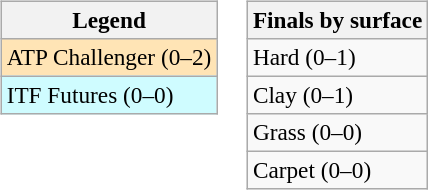<table>
<tr valign=top>
<td><br><table class=wikitable style=font-size:97%>
<tr>
<th>Legend</th>
</tr>
<tr bgcolor=moccasin>
<td>ATP Challenger (0–2)</td>
</tr>
<tr bgcolor=cffcff>
<td>ITF Futures (0–0)</td>
</tr>
</table>
</td>
<td><br><table class=wikitable style=font-size:97%>
<tr>
<th>Finals by surface</th>
</tr>
<tr>
<td>Hard (0–1)</td>
</tr>
<tr>
<td>Clay (0–1)</td>
</tr>
<tr>
<td>Grass (0–0)</td>
</tr>
<tr>
<td>Carpet (0–0)</td>
</tr>
</table>
</td>
</tr>
</table>
